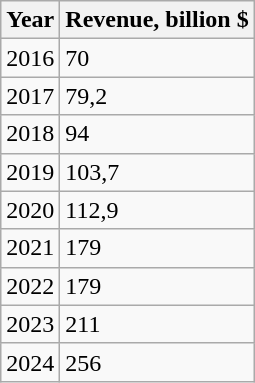<table class="wikitable">
<tr>
<th>Year</th>
<th>Revenue, billion $</th>
</tr>
<tr>
<td>2016</td>
<td> 70</td>
</tr>
<tr>
<td>2017</td>
<td> 79,2</td>
</tr>
<tr>
<td>2018</td>
<td> 94</td>
</tr>
<tr>
<td>2019</td>
<td> 103,7</td>
</tr>
<tr>
<td>2020</td>
<td> 112,9</td>
</tr>
<tr>
<td>2021</td>
<td>179</td>
</tr>
<tr>
<td>2022</td>
<td> 179</td>
</tr>
<tr>
<td>2023</td>
<td> 211</td>
</tr>
<tr>
<td>2024</td>
<td> 256</td>
</tr>
</table>
